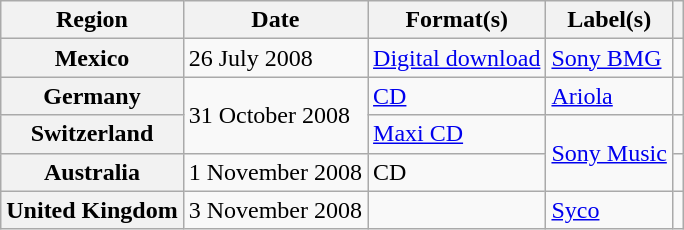<table class="wikitable plainrowheaders">
<tr>
<th>Region</th>
<th>Date</th>
<th>Format(s)</th>
<th>Label(s)</th>
<th></th>
</tr>
<tr>
<th scope="row">Mexico</th>
<td>26 July 2008</td>
<td><a href='#'>Digital download</a></td>
<td><a href='#'>Sony BMG</a></td>
<td></td>
</tr>
<tr>
<th scope="row">Germany</th>
<td rowspan="2">31 October 2008</td>
<td><a href='#'>CD</a></td>
<td><a href='#'>Ariola</a></td>
<td></td>
</tr>
<tr>
<th scope="row">Switzerland</th>
<td><a href='#'>Maxi CD</a></td>
<td rowspan="2"><a href='#'>Sony Music</a></td>
<td></td>
</tr>
<tr>
<th scope="row">Australia</th>
<td>1 November 2008</td>
<td>CD</td>
<td></td>
</tr>
<tr>
<th scope="row">United Kingdom</th>
<td>3 November 2008</td>
<td></td>
<td><a href='#'>Syco</a></td>
<td></td>
</tr>
</table>
